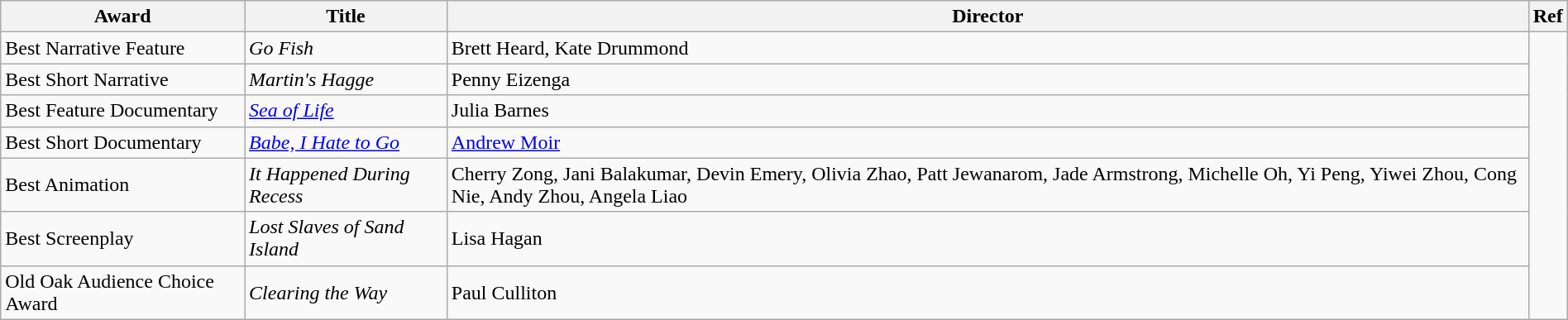<table class="wikitable" width=100%>
<tr>
<th>Award</th>
<th>Title</th>
<th>Director</th>
<th>Ref</th>
</tr>
<tr>
<td>Best Narrative Feature</td>
<td><em>Go Fish</em></td>
<td>Brett Heard, Kate Drummond</td>
<td rowspan=7></td>
</tr>
<tr>
<td>Best Short Narrative</td>
<td><em>Martin's Hagge</em></td>
<td>Penny Eizenga</td>
</tr>
<tr>
<td>Best Feature Documentary</td>
<td><em><a href='#'>Sea of Life</a></em></td>
<td>Julia Barnes</td>
</tr>
<tr>
<td>Best Short Documentary</td>
<td><em><a href='#'>Babe, I Hate to Go</a></em></td>
<td><a href='#'>Andrew Moir</a></td>
</tr>
<tr>
<td>Best Animation</td>
<td><em>It Happened During Recess</em></td>
<td>Cherry Zong, Jani Balakumar, Devin Emery, Olivia Zhao, Patt Jewanarom, Jade Armstrong, Michelle Oh, Yi Peng, Yiwei Zhou, Cong Nie, Andy Zhou, Angela Liao</td>
</tr>
<tr>
<td>Best Screenplay</td>
<td><em>Lost Slaves of Sand Island</em></td>
<td>Lisa Hagan</td>
</tr>
<tr>
<td>Old Oak Audience Choice Award</td>
<td><em>Clearing the Way</em></td>
<td>Paul Culliton</td>
</tr>
</table>
